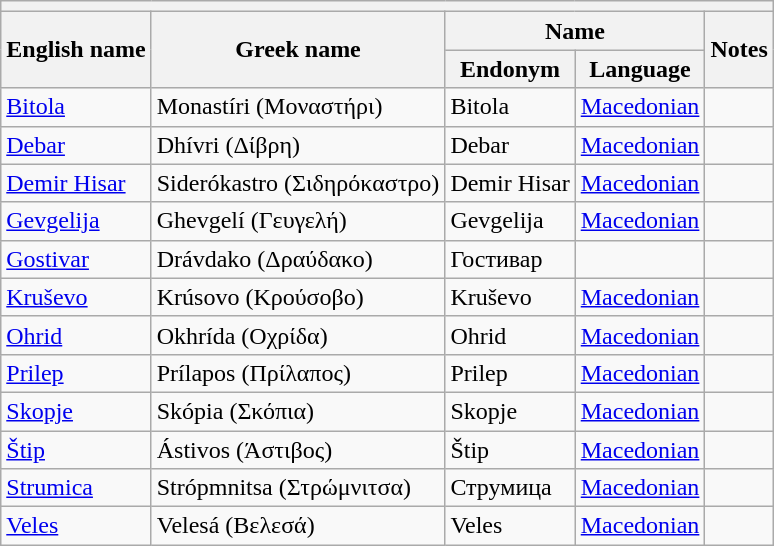<table class="wikitable sortable">
<tr>
<th colspan="5"></th>
</tr>
<tr>
<th rowspan="2">English name</th>
<th rowspan="2">Greek name</th>
<th colspan="2">Name</th>
<th rowspan="2">Notes</th>
</tr>
<tr>
<th>Endonym</th>
<th>Language</th>
</tr>
<tr>
<td><a href='#'>Bitola</a></td>
<td>Monastíri (Μοναστήρι)</td>
<td>Bitola</td>
<td><a href='#'>Macedonian</a></td>
<td></td>
</tr>
<tr>
<td><a href='#'>Debar</a></td>
<td>Dhívri (Δίβρη)</td>
<td>Debar</td>
<td><a href='#'>Macedonian</a></td>
<td></td>
</tr>
<tr>
<td><a href='#'>Demir Hisar</a></td>
<td>Siderókastro (Σιδηρόκαστρο)</td>
<td>Demir Hisar</td>
<td><a href='#'>Macedonian</a></td>
<td></td>
</tr>
<tr>
<td><a href='#'>Gevgelija</a></td>
<td>Ghevgelí (Γευγελή)</td>
<td>Gevgelija</td>
<td><a href='#'>Macedonian</a></td>
<td></td>
</tr>
<tr>
<td><a href='#'>Gostivar</a></td>
<td>Drávdako (Δραύδακο)</td>
<td>Гостивар</td>
<td></td>
<td></td>
</tr>
<tr>
<td><a href='#'>Kruševo</a></td>
<td>Krúsovo (Κρούσοβο)</td>
<td>Kruševo</td>
<td><a href='#'>Macedonian</a></td>
<td></td>
</tr>
<tr>
<td><a href='#'>Ohrid</a></td>
<td>Okhrída (Οχρίδα)</td>
<td>Ohrid</td>
<td><a href='#'>Macedonian</a></td>
<td></td>
</tr>
<tr>
<td><a href='#'>Prilep</a></td>
<td>Prílapos (Πρίλαπος)</td>
<td>Prilep</td>
<td><a href='#'>Macedonian</a></td>
<td></td>
</tr>
<tr>
<td><a href='#'>Skopje</a></td>
<td>Skópia (Σκόπια)</td>
<td>Skopje</td>
<td><a href='#'>Macedonian</a></td>
<td></td>
</tr>
<tr>
<td><a href='#'>Štip</a></td>
<td>Ástivos (Άστιβος)</td>
<td>Štip</td>
<td><a href='#'>Macedonian</a></td>
<td></td>
</tr>
<tr>
<td><a href='#'>Strumica</a></td>
<td>Strópmnitsa (Στρώμνιτσα)</td>
<td>Струмица</td>
<td><a href='#'>Macedonian</a></td>
<td></td>
</tr>
<tr>
<td><a href='#'>Veles</a></td>
<td>Velesá (Βελεσά)</td>
<td>Veles</td>
<td><a href='#'>Macedonian</a></td>
<td></td>
</tr>
</table>
